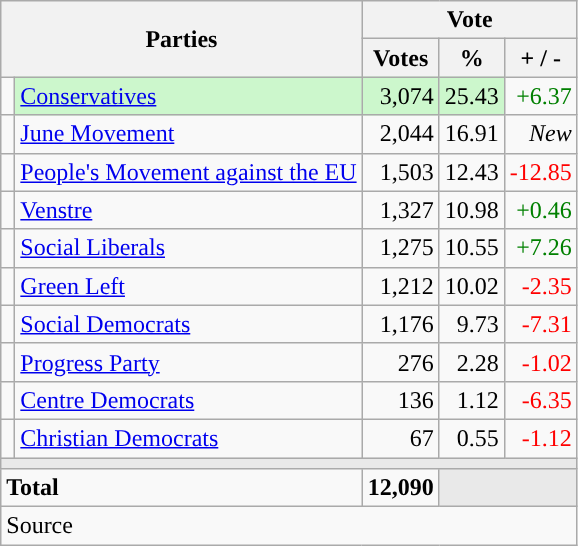<table class="wikitable" style="text-align:right;">
<tr>
<th style="text-align:centre;" rowspan="2" colspan="2" width="225">Parties</th>
<th colspan="3">Vote</th>
</tr>
<tr>
<th width="15">Votes</th>
<th width="15">%</th>
<th width="15">+ / -</th>
</tr>
<tr>
<td width="2" style="color:inherit;background:"></td>
<td bgcolor=#ccf7cc   align="left"><a href='#'>Conservatives</a></td>
<td bgcolor=#ccf7cc>3,074</td>
<td bgcolor=#ccf7cc>25.43</td>
<td style=color:green;>+6.37</td>
</tr>
<tr>
<td width="2" style="color:inherit;background:"></td>
<td align="left"><a href='#'>June Movement</a></td>
<td>2,044</td>
<td>16.91</td>
<td><em>New</em></td>
</tr>
<tr>
<td width="2" style="color:inherit;background:"></td>
<td align="left"><a href='#'>People's Movement against the EU</a></td>
<td>1,503</td>
<td>12.43</td>
<td style=color:red;>-12.85</td>
</tr>
<tr>
<td width="2" style="color:inherit;background:"></td>
<td align="left"><a href='#'>Venstre</a></td>
<td>1,327</td>
<td>10.98</td>
<td style=color:green;>+0.46</td>
</tr>
<tr>
<td width="2" style="color:inherit;background:"></td>
<td align="left"><a href='#'>Social Liberals</a></td>
<td>1,275</td>
<td>10.55</td>
<td style=color:green;>+7.26</td>
</tr>
<tr>
<td width="2" style="color:inherit;background:"></td>
<td align="left"><a href='#'>Green Left</a></td>
<td>1,212</td>
<td>10.02</td>
<td style=color:red;>-2.35</td>
</tr>
<tr>
<td width="2" style="color:inherit;background:"></td>
<td align="left"><a href='#'>Social Democrats</a></td>
<td>1,176</td>
<td>9.73</td>
<td style=color:red;>-7.31</td>
</tr>
<tr>
<td width="2" style="color:inherit;background:"></td>
<td align="left"><a href='#'>Progress Party</a></td>
<td>276</td>
<td>2.28</td>
<td style=color:red;>-1.02</td>
</tr>
<tr>
<td width="2" style="color:inherit;background:"></td>
<td align="left"><a href='#'>Centre Democrats</a></td>
<td>136</td>
<td>1.12</td>
<td style=color:red;>-6.35</td>
</tr>
<tr>
<td width="2" style="color:inherit;background:"></td>
<td align="left"><a href='#'>Christian Democrats</a></td>
<td>67</td>
<td>0.55</td>
<td style=color:red;>-1.12</td>
</tr>
<tr>
<td colspan="7" bgcolor="#E9E9E9"></td>
</tr>
<tr>
<td align="left" colspan="2"><strong>Total</strong></td>
<td><strong>12,090</strong></td>
<td bgcolor="#E9E9E9" colspan="2"></td>
</tr>
<tr>
<td align="left" colspan="6">Source</td>
</tr>
</table>
